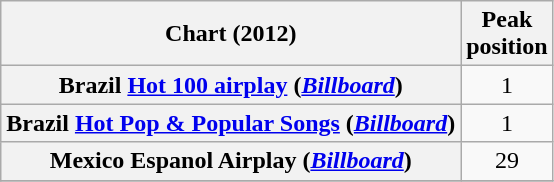<table class="wikitable plainrowheaders sortable" style="text-align:center;">
<tr>
<th scope="col">Chart (2012)</th>
<th scope="col">Peak<br>position</th>
</tr>
<tr>
<th scope="row">Brazil <a href='#'>Hot 100 airplay</a> (<a href='#'><em>Billboard</em></a>)</th>
<td style="text-align:center;">1</td>
</tr>
<tr>
<th scope="row">Brazil <a href='#'>Hot Pop & Popular Songs</a> (<a href='#'><em>Billboard</em></a>)</th>
<td style="text-align:center;">1</td>
</tr>
<tr>
<th scope="row">Mexico Espanol Airplay (<a href='#'><em>Billboard</em></a>)</th>
<td>29</td>
</tr>
<tr>
</tr>
</table>
